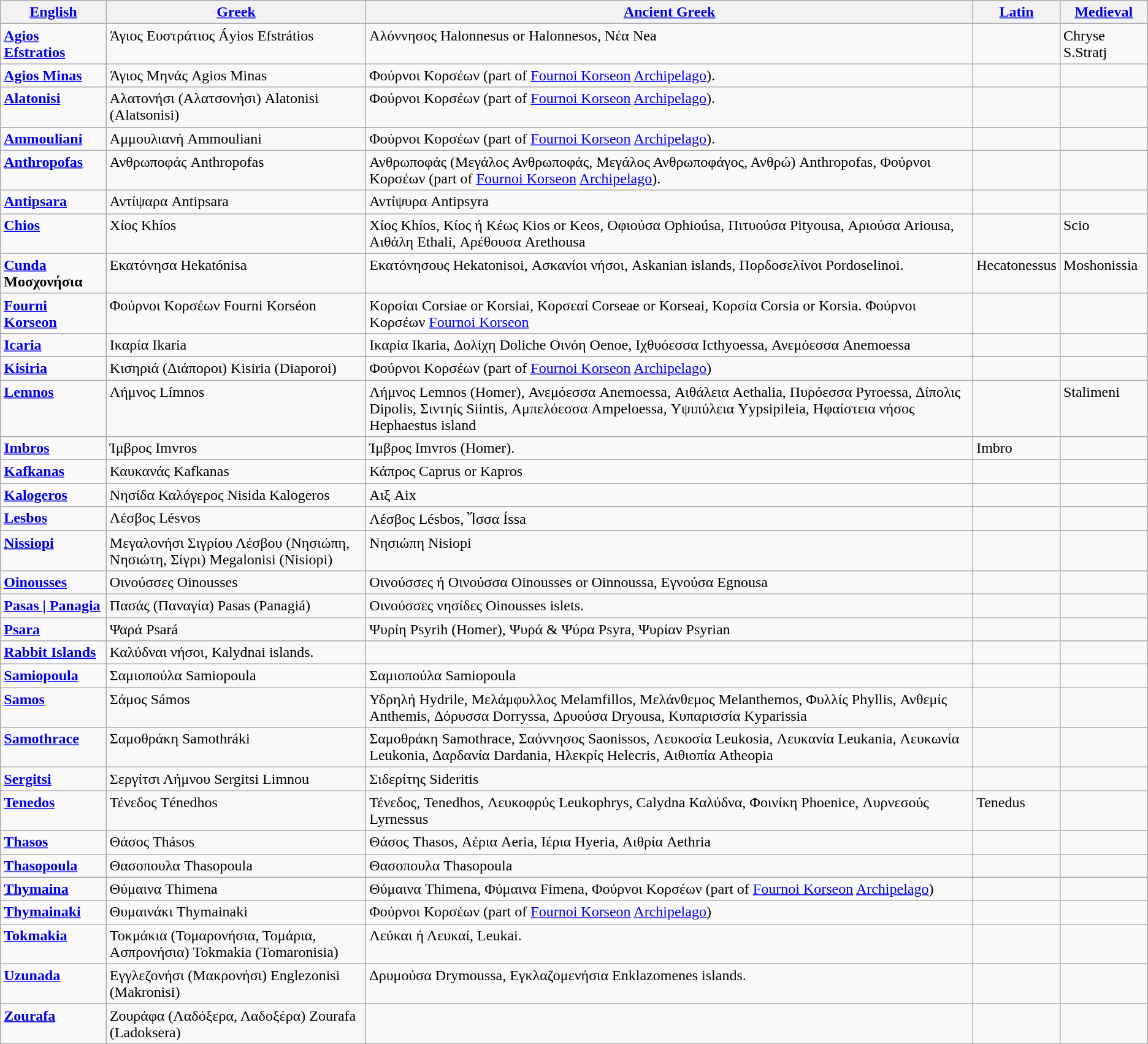<table class=wikitable>
<tr>
<th><a href='#'>English</a></th>
<th><a href='#'>Greek</a></th>
<th><a href='#'>Ancient Greek</a></th>
<th><a href='#'>Latin</a></th>
<th><a href='#'>Medieval</a></th>
</tr>
<tr valign="top">
<td><strong><a href='#'>Agios Efstratios</a></strong></td>
<td>Άγιος Ευστράτιος Áyios Efstrátios</td>
<td>Αλόννησος Halonnesus or Halonnesos, Νέα Nea</td>
<td></td>
<td>Chryse S.Stratj</td>
</tr>
<tr valign="top">
<td><strong><a href='#'>Agios Minas</a></strong></td>
<td>Άγιος Μηνάς Agios Minas</td>
<td>Φούρνοι Κορσέων (part of <a href='#'>Fournoi Korseon</a> <a href='#'>Archipelago</a>).</td>
<td></td>
<td></td>
</tr>
<tr valign="top">
<td><strong><a href='#'>Alatonisi</a></strong></td>
<td>Αλατονήσι (Αλατσονήσι) Alatonisi (Alatsonisi)</td>
<td>Φούρνοι Κορσέων (part of <a href='#'>Fournoi Korseon</a> <a href='#'>Archipelago</a>).</td>
<td></td>
<td></td>
</tr>
<tr valign="top">
<td><strong><a href='#'>Ammouliani</a></strong></td>
<td>Αμμουλιανή Ammouliani</td>
<td>Φούρνοι Κορσέων (part of <a href='#'>Fournoi Korseon</a> <a href='#'>Archipelago</a>).</td>
<td></td>
<td></td>
</tr>
<tr valign="top">
<td><strong><a href='#'>Anthropofas</a></strong></td>
<td>Ανθρωποφάς Anthropofas</td>
<td>Ανθρωποφάς (Μεγάλος Ανθρωποφάς, Μεγάλος Ανθρωποφάγος, Ανθρώ) Anthropofas, Φούρνοι Κορσέων (part of <a href='#'>Fournoi Korseon</a> <a href='#'>Archipelago</a>).</td>
<td></td>
<td></td>
</tr>
<tr valign="top">
<td><strong><a href='#'>Antipsara</a></strong></td>
<td>Αντίψαρα Antipsara</td>
<td>Αντίψυρα Antipsyra</td>
<td></td>
<td></td>
</tr>
<tr valign="top">
<td><strong><a href='#'>Chios</a></strong></td>
<td>Χίος Khíos</td>
<td>Χίος Khíos, Κίος ή Κέως Kios or Keos, Οφιούσα Ophioúsa, Πιτυούσα Pityousa, Αριούσα Ariousa, Αιθάλη Ethali, Αρέθουσα Arethousa</td>
<td></td>
<td>Scio</td>
</tr>
<tr valign="top">
<td><strong><a href='#'>Cunda</a> Μοσχονήσια</strong></td>
<td>Εκατόνησα Hekatónisa</td>
<td>Εκατόνησους Hekatonisoi, Ασκανίοι νήσοι, Askanian islands, Πορδοσελίνοι Pordoselinoi.</td>
<td>Hecatonessus</td>
<td>Moshonissia</td>
</tr>
<tr valign="top">
<td><strong><a href='#'>Fourni Korseon</a></strong></td>
<td>Φούρνοι Κορσέων Fourni Korséon</td>
<td>Κορσίαι Corsiae or Korsiai, Κορσεαί Corseae or Korseai, Κορσία Corsia or Korsia. Φούρνοι Κορσέων <a href='#'>Fournoi Korseon</a></td>
<td></td>
<td></td>
</tr>
<tr valign="top">
<td><strong><a href='#'>Icaria</a></strong></td>
<td>Ικαρία Ikaria</td>
<td>Ικαρία Ikaria, Δολίχη Doliche Οινόη Oenoe, Ιχθυόεσσα Icthyoessa, Ανεμόεσσα Anemoessa</td>
<td></td>
<td></td>
</tr>
<tr valign="top">
<td><strong><a href='#'>Kisiria</a></strong></td>
<td>Κισηριά (Διάποροι) Kisiria (Diaporoi)</td>
<td>Φούρνοι Κορσέων (part of <a href='#'>Fournoi Korseon</a> <a href='#'>Archipelago</a>)</td>
<td></td>
<td></td>
</tr>
<tr valign="top">
<td><strong><a href='#'>Lemnos</a></strong></td>
<td>Λήμνος Límnos</td>
<td>Λήμνος Lemnos (Homer), Ανεμόεσσα Anemoessa, Αιθάλεια Aethalia, Πυρόεσσα Pyroessa, Δίπολις Dipolis, Σιντηίς Siintis, Αμπελόεσσα Ampeloessa, Υψιπύλεια Yypsipileia, Ηφαίστεια νήσος Hephaestus island</td>
<td></td>
<td>Stalimeni</td>
</tr>
<tr valign="top">
<td><strong><a href='#'>Imbros</a></strong></td>
<td>Ίμβρος Imvros</td>
<td>Ίμβρος Imvros (Homer).</td>
<td>Imbro</td>
<td></td>
</tr>
<tr valign="top">
<td><strong><a href='#'>Kafkanas</a></strong></td>
<td>Καυκανάς Kafkanas</td>
<td>Κάπρος Caprus or Kapros</td>
<td></td>
<td></td>
</tr>
<tr valign="top">
<td><strong><a href='#'>Kalogeros</a></strong></td>
<td>Νησίδα Καλόγερος Nisida Kalogeros</td>
<td>Αιξ Aix</td>
<td></td>
<td></td>
</tr>
<tr valign="top">
<td><strong><a href='#'>Lesbos</a></strong></td>
<td>Λέσβος Lésvos</td>
<td>Λέσβος Lésbos, Ἴσσα Íssa</td>
<td></td>
<td></td>
</tr>
<tr valign="top">
<td><strong><a href='#'>Nissiopi</a></strong></td>
<td>Μεγαλονήσι Σιγρίου Λέσβου (Νησιώπη, Νησιώτη, Σίγρι) Megalonisi (Nisiopi)</td>
<td>Νησιώπη Nisiopi</td>
<td></td>
<td></td>
</tr>
<tr valign="top">
<td><strong><a href='#'>Oinousses</a></strong></td>
<td>Οινούσσες Oinousses</td>
<td>Οινούσσες ή Οινούσσα Oinousses or Oinnoussa, Eγνούσα Egnousa</td>
<td></td>
<td></td>
</tr>
<tr valign="top">
<td><strong><a href='#'>Pasas | Panagia</a></strong></td>
<td>Πασάς (Παναγία) Pasas (Panagiá)</td>
<td>Οινούσσες νησίδες Oinousses islets.</td>
<td></td>
<td></td>
</tr>
<tr valign="top">
<td><strong><a href='#'>Psara</a></strong></td>
<td>Ψαρά Psará</td>
<td>Ψυρίη Psyrih (Homer), Ψυρά & Ψύρα Psyra, Ψυρίαν Psyrian</td>
<td></td>
<td></td>
</tr>
<tr valign="top">
<td><strong><a href='#'>Rabbit Islands</a></strong></td>
<td>Καλύδναι νήσοι, Kalydnai islands.</td>
<td></td>
<td></td>
<td></td>
</tr>
<tr valign="top">
<td><strong><a href='#'>Samiopoula</a></strong></td>
<td>Σαμιοπούλα Samiopoula</td>
<td>Σαμιοπούλα Samiopoula</td>
<td></td>
<td></td>
</tr>
<tr valign="top">
<td><strong><a href='#'>Samos</a></strong></td>
<td>Σάμος Sámos</td>
<td>Υδρηλή Hydrile, Μελάμφυλλος Melamfillos, Μελάνθεμος Melanthemos, Φυλλίς Phyllis, Ανθεμίς Anthemis, Δόρυσσα Dorryssa, Δρυούσα Dryousa, Κυπαρισσία Kyparissia</td>
<td></td>
<td></td>
</tr>
<tr valign="top">
<td><strong><a href='#'>Samothrace</a></strong></td>
<td>Σαμοθράκη Samothráki</td>
<td>Σαμοθράκη Samothrace, Σαόννησος Saonissos, Λευκοσία Leukosia, Λευκανία Leukania, Λευκωνία Leukonia, Δαρδανία Dardania, Ηλεκρίς Helecris, Αιθιοπία Atheopia</td>
<td></td>
<td></td>
</tr>
<tr valign="top">
<td><strong><a href='#'>Sergitsi</a></strong></td>
<td>Σεργίτσι Λήμνου Sergitsi Limnou</td>
<td>Σιδερίτης Sideritis</td>
<td></td>
<td></td>
</tr>
<tr valign="top">
<td><strong><a href='#'>Tenedos</a></strong></td>
<td>Τένεδος Ténedhos</td>
<td>Τένεδος, Tenedhos, Λευκοφρύς Leukophrys, Calydna Καλύδνα, Φοινίκη Phoenice, Λυρνεσούς Lyrnessus</td>
<td>Tenedus</td>
<td></td>
</tr>
<tr valign="top">
<td><strong><a href='#'>Thasos</a></strong></td>
<td>Θάσος Thásos</td>
<td>Θάσος Thasos, Αέρια Aeria, Ιέρια Hyeria, Αιθρία Aethria</td>
<td></td>
<td></td>
</tr>
<tr valign="top">
<td><strong><a href='#'>Thasopoula</a></strong></td>
<td>Θασοπουλα Thasopoula</td>
<td>Θασοπουλα Thasopoula</td>
<td></td>
<td></td>
</tr>
<tr valign="top">
<td><strong><a href='#'>Thymaina</a></strong></td>
<td>Θύμαινα Thimena</td>
<td>Θύμαινα Thimena, Φύμαινα Fimena, Φούρνοι Κορσέων (part of <a href='#'>Fournoi Korseon</a> <a href='#'>Archipelago</a>)</td>
<td></td>
<td></td>
</tr>
<tr valign="top">
<td><strong><a href='#'>Thymainaki</a></strong></td>
<td>Θυμαινάκι Thymainaki</td>
<td>Φούρνοι Κορσέων (part of <a href='#'>Fournoi Korseon</a> <a href='#'>Archipelago</a>)</td>
<td></td>
<td></td>
</tr>
<tr valign="top">
<td><strong><a href='#'>Tokmakia</a></strong></td>
<td>Τοκμάκια (Τομαρονήσια, Τομάρια, Ασπρονήσια) Tokmakia (Tomaronisia)</td>
<td>Λεύκαι ή Λευκαί, Leukai.</td>
<td></td>
<td></td>
</tr>
<tr valign="top">
<td><strong><a href='#'>Uzunada</a></strong></td>
<td>Εγγλεζονήσι (Μακρονήσι) Englezonisi (Makronisi)</td>
<td>Δρυμούσα Drymoussa, Εγκλαζομενήσια Enklazomenes islands.</td>
<td></td>
<td></td>
</tr>
<tr valign="top">
<td><strong><a href='#'>Zourafa</a></strong></td>
<td>Ζουράφα (Λαδόξερα, Λαδοξέρα) Zourafa (Ladoksera)</td>
<td></td>
<td></td>
<td></td>
</tr>
</table>
